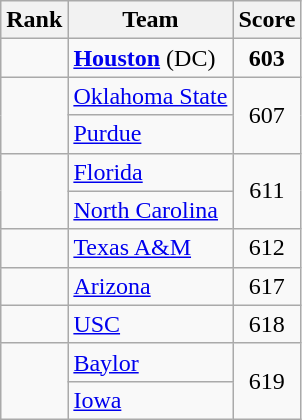<table class="wikitable sortable" style="text-align:center">
<tr>
<th dat-sort-type=number>Rank</th>
<th>Team</th>
<th>Score</th>
</tr>
<tr>
<td></td>
<td align=left><strong><a href='#'>Houston</a></strong> (DC)</td>
<td><strong>603</strong></td>
</tr>
<tr>
<td rowspan=2></td>
<td align=left><a href='#'>Oklahoma State</a></td>
<td rowspan=2>607</td>
</tr>
<tr>
<td align=left><a href='#'>Purdue</a></td>
</tr>
<tr>
<td rowspan=2></td>
<td align=left><a href='#'>Florida</a></td>
<td rowspan=2>611</td>
</tr>
<tr>
<td align=left><a href='#'>North Carolina</a></td>
</tr>
<tr>
<td></td>
<td align=left><a href='#'>Texas A&M</a></td>
<td>612</td>
</tr>
<tr>
<td></td>
<td align=left><a href='#'>Arizona</a></td>
<td>617</td>
</tr>
<tr>
<td></td>
<td align=left><a href='#'>USC</a></td>
<td>618</td>
</tr>
<tr>
<td rowspan=2></td>
<td align=left><a href='#'>Baylor</a></td>
<td rowspan=2>619</td>
</tr>
<tr>
<td align=left><a href='#'>Iowa</a></td>
</tr>
</table>
